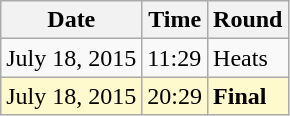<table class="wikitable">
<tr>
<th>Date</th>
<th>Time</th>
<th>Round</th>
</tr>
<tr>
<td>July 18, 2015</td>
<td>11:29</td>
<td>Heats</td>
</tr>
<tr style=background:lemonchiffon>
<td>July 18, 2015</td>
<td>20:29</td>
<td><strong>Final</strong></td>
</tr>
</table>
